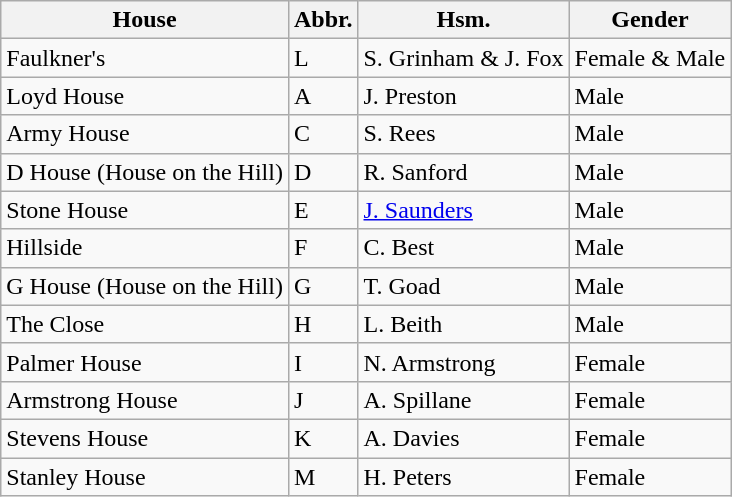<table class="wikitable">
<tr>
<th>House</th>
<th>Abbr.</th>
<th>Hsm.</th>
<th>Gender</th>
</tr>
<tr>
<td>Faulkner's</td>
<td>L</td>
<td>S. Grinham & J. Fox</td>
<td>Female & Male</td>
</tr>
<tr>
<td>Loyd House</td>
<td>A</td>
<td>J. Preston</td>
<td>Male</td>
</tr>
<tr>
<td>Army House</td>
<td>C</td>
<td>S. Rees</td>
<td>Male</td>
</tr>
<tr>
<td>D House (House on the Hill)</td>
<td>D</td>
<td>R. Sanford</td>
<td>Male</td>
</tr>
<tr>
<td>Stone House</td>
<td>E</td>
<td><a href='#'>J. Saunders</a></td>
<td>Male</td>
</tr>
<tr>
<td>Hillside</td>
<td>F</td>
<td>C. Best</td>
<td>Male</td>
</tr>
<tr>
<td>G House (House on the Hill)</td>
<td>G</td>
<td>T. Goad</td>
<td>Male</td>
</tr>
<tr>
<td>The Close</td>
<td>H</td>
<td>L. Beith</td>
<td>Male</td>
</tr>
<tr>
<td>Palmer House</td>
<td>I</td>
<td>N. Armstrong</td>
<td>Female</td>
</tr>
<tr>
<td>Armstrong House</td>
<td>J</td>
<td>A. Spillane</td>
<td>Female</td>
</tr>
<tr>
<td>Stevens House</td>
<td>K</td>
<td>A. Davies</td>
<td>Female</td>
</tr>
<tr>
<td>Stanley House</td>
<td>M</td>
<td>H. Peters</td>
<td>Female</td>
</tr>
</table>
